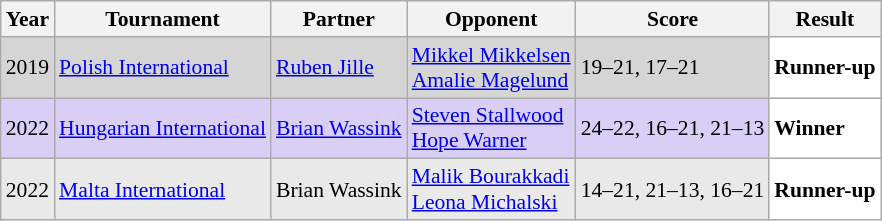<table class="sortable wikitable" style="font-size: 90%;">
<tr>
<th>Year</th>
<th>Tournament</th>
<th>Partner</th>
<th>Opponent</th>
<th>Score</th>
<th>Result</th>
</tr>
<tr style="background:#D5D5D5">
<td align="center">2019</td>
<td align="left"><a href='#'>Polish International</a></td>
<td align="left"> <a href='#'>Ruben Jille</a></td>
<td align="left"> <a href='#'>Mikkel Mikkelsen</a><br> <a href='#'>Amalie Magelund</a></td>
<td align="left">19–21, 17–21</td>
<td style="text-align:left; background:white"> <strong>Runner-up</strong></td>
</tr>
<tr style="background:#D8CEF6">
<td align="center">2022</td>
<td align="left"><a href='#'>Hungarian International</a></td>
<td align="left"> <a href='#'>Brian Wassink</a></td>
<td align="left"> <a href='#'>Steven Stallwood</a><br> <a href='#'>Hope Warner</a></td>
<td align="left">24–22, 16–21, 21–13</td>
<td style="text-align:left; background:white"> <strong>Winner</strong></td>
</tr>
<tr style="background:#E9E9E9">
<td align="center">2022</td>
<td align="left"><a href='#'>Malta International</a></td>
<td align="left"> Brian Wassink</td>
<td align="left"> <a href='#'>Malik Bourakkadi</a><br> <a href='#'>Leona Michalski</a></td>
<td align="left">14–21, 21–13, 16–21</td>
<td style="text-align:left; background:white"> <strong>Runner-up</strong></td>
</tr>
</table>
